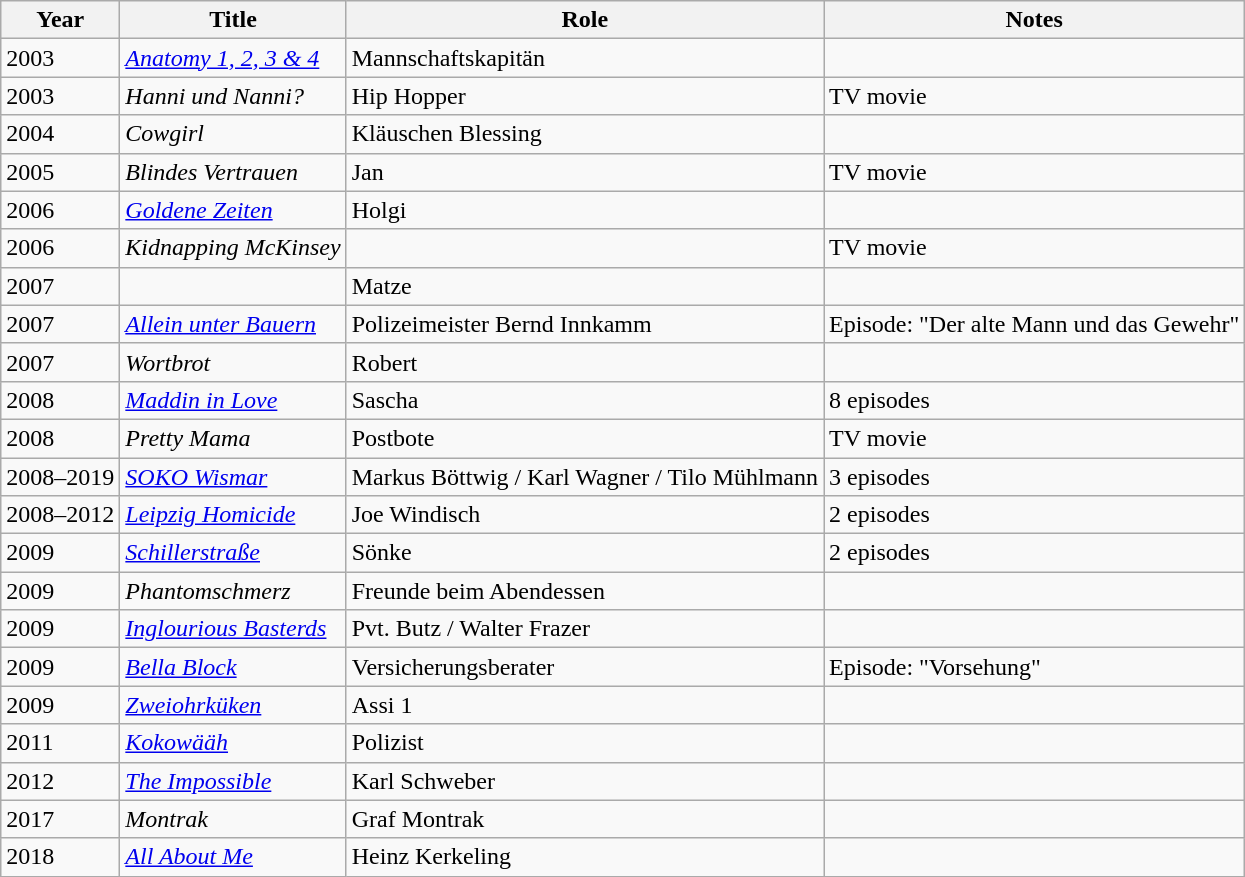<table class="wikitable">
<tr>
<th>Year</th>
<th>Title</th>
<th>Role</th>
<th>Notes</th>
</tr>
<tr>
<td>2003</td>
<td><em><a href='#'>Anatomy 1, 2, 3 & 4</a></em></td>
<td>Mannschaftskapitän</td>
<td></td>
</tr>
<tr>
<td>2003</td>
<td><em>Hanni und Nanni?</em></td>
<td>Hip Hopper</td>
<td>TV movie</td>
</tr>
<tr>
<td>2004</td>
<td><em>Cowgirl</em></td>
<td>Kläuschen Blessing</td>
<td></td>
</tr>
<tr>
<td>2005</td>
<td><em>Blindes Vertrauen</em></td>
<td>Jan</td>
<td>TV movie</td>
</tr>
<tr>
<td>2006</td>
<td><em><a href='#'>Goldene Zeiten</a></em></td>
<td>Holgi</td>
<td></td>
</tr>
<tr>
<td>2006</td>
<td><em>Kidnapping McKinsey</em></td>
<td></td>
<td>TV movie</td>
</tr>
<tr>
<td>2007</td>
<td><em></em></td>
<td>Matze</td>
<td></td>
</tr>
<tr>
<td>2007</td>
<td><em><a href='#'>Allein unter Bauern</a></em></td>
<td>Polizeimeister Bernd Innkamm</td>
<td>Episode: "Der alte Mann und das Gewehr"</td>
</tr>
<tr>
<td>2007</td>
<td><em>Wortbrot</em></td>
<td>Robert</td>
<td></td>
</tr>
<tr>
<td>2008</td>
<td><em><a href='#'>Maddin in Love</a></em></td>
<td>Sascha</td>
<td>8 episodes</td>
</tr>
<tr>
<td>2008</td>
<td><em>Pretty Mama</em></td>
<td>Postbote</td>
<td>TV movie</td>
</tr>
<tr>
<td>2008–2019</td>
<td><em><a href='#'>SOKO Wismar</a></em></td>
<td>Markus Böttwig / Karl Wagner / Tilo Mühlmann</td>
<td>3 episodes</td>
</tr>
<tr>
<td>2008–2012</td>
<td><em><a href='#'>Leipzig Homicide</a></em></td>
<td>Joe Windisch</td>
<td>2 episodes</td>
</tr>
<tr>
<td>2009</td>
<td><em><a href='#'>Schillerstraße</a></em></td>
<td>Sönke</td>
<td>2 episodes</td>
</tr>
<tr>
<td>2009</td>
<td><em>Phantomschmerz</em></td>
<td>Freunde beim Abendessen</td>
<td></td>
</tr>
<tr>
<td>2009</td>
<td><em><a href='#'>Inglourious Basterds</a></em></td>
<td>Pvt. Butz / Walter Frazer</td>
<td></td>
</tr>
<tr>
<td>2009</td>
<td><em><a href='#'>Bella Block</a></em></td>
<td>Versicherungsberater</td>
<td>Episode: "Vorsehung"</td>
</tr>
<tr>
<td>2009</td>
<td><em><a href='#'>Zweiohrküken</a></em></td>
<td>Assi 1</td>
<td></td>
</tr>
<tr>
<td>2011</td>
<td><em><a href='#'>Kokowääh</a></em></td>
<td>Polizist</td>
<td></td>
</tr>
<tr>
<td>2012</td>
<td><em><a href='#'>The Impossible</a></em> </td>
<td>Karl Schweber</td>
<td></td>
</tr>
<tr>
<td>2017</td>
<td><em>Montrak</em></td>
<td>Graf Montrak</td>
<td></td>
</tr>
<tr>
<td>2018</td>
<td><em><a href='#'>All About Me</a></em></td>
<td>Heinz Kerkeling</td>
<td></td>
</tr>
</table>
